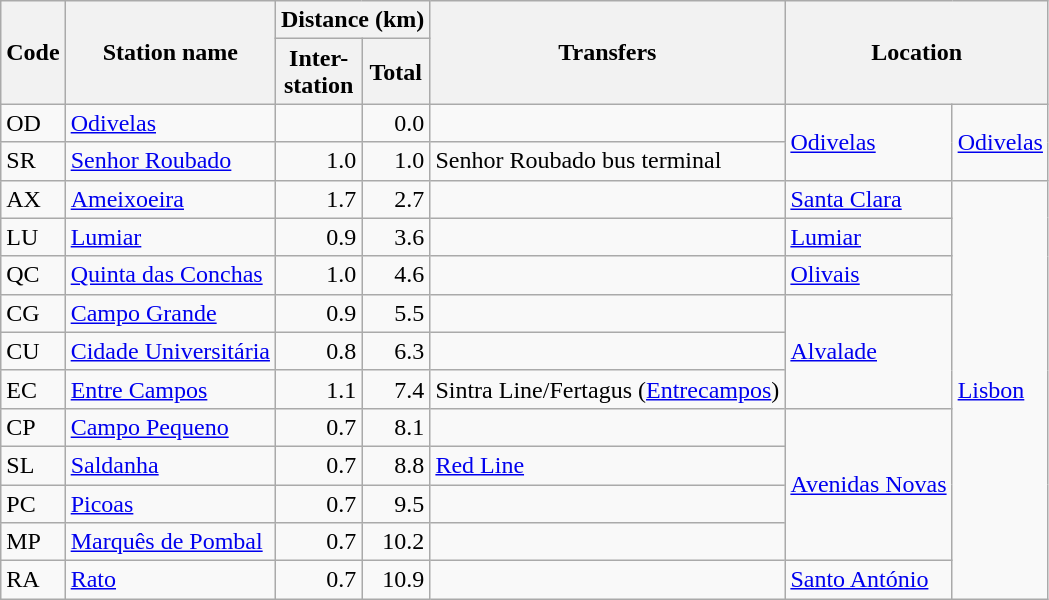<table class=wikitable>
<tr>
<th rowspan=2>Code</th>
<th rowspan=2>Station name</th>
<th colspan="2">Distance (km)</th>
<th rowspan="2">Transfers</th>
<th rowspan=2 colspan="2">Location</th>
</tr>
<tr>
<th>Inter-<br>station</th>
<th>Total</th>
</tr>
<tr>
<td>OD</td>
<td><a href='#'>Odivelas</a> </td>
<td></td>
<td align=right>0.0</td>
<td></td>
<td rowspan="2"><a href='#'>Odivelas</a></td>
<td rowspan="2"><a href='#'>Odivelas</a></td>
</tr>
<tr>
<td>SR</td>
<td><a href='#'>Senhor Roubado</a> </td>
<td align=right>1.0</td>
<td align=right>1.0</td>
<td> Senhor Roubado bus terminal</td>
</tr>
<tr>
<td>AX</td>
<td><a href='#'>Ameixoeira</a> </td>
<td align=right>1.7</td>
<td align=right>2.7</td>
<td></td>
<td><a href='#'>Santa Clara</a></td>
<td rowspan="11"><a href='#'>Lisbon</a></td>
</tr>
<tr>
<td>LU</td>
<td><a href='#'>Lumiar</a> </td>
<td align=right>0.9</td>
<td align=right>3.6</td>
<td></td>
<td><a href='#'>Lumiar</a></td>
</tr>
<tr>
<td>QC</td>
<td><a href='#'>Quinta das Conchas</a> </td>
<td align=right>1.0</td>
<td align=right>4.6</td>
<td></td>
<td><a href='#'>Olivais</a></td>
</tr>
<tr>
<td>CG</td>
<td><a href='#'>Campo Grande</a> </td>
<td align=right>0.9</td>
<td align=right>5.5</td>
<td></td>
<td rowspan="3"><a href='#'>Alvalade</a></td>
</tr>
<tr>
<td>CU</td>
<td><a href='#'>Cidade Universitária</a></td>
<td align=right>0.8</td>
<td align=right>6.3</td>
<td></td>
</tr>
<tr>
<td>EC</td>
<td><a href='#'>Entre Campos</a></td>
<td align=right>1.1</td>
<td align=right>7.4</td>
<td> Sintra Line/Fertagus (<a href='#'>Entrecampos</a>)</td>
</tr>
<tr>
<td>CP</td>
<td><a href='#'>Campo Pequeno</a></td>
<td align=right>0.7</td>
<td align=right>8.1</td>
<td></td>
<td rowspan="4"><a href='#'>Avenidas Novas</a></td>
</tr>
<tr>
<td>SL</td>
<td><a href='#'>Saldanha</a> </td>
<td align=right>0.7</td>
<td align=right>8.8</td>
<td><a href='#'>Red Line</a></td>
</tr>
<tr>
<td>PC</td>
<td><a href='#'>Picoas</a></td>
<td align=right>0.7</td>
<td align=right>9.5</td>
<td></td>
</tr>
<tr>
<td>MP</td>
<td><a href='#'>Marquês de Pombal</a> </td>
<td align=right>0.7</td>
<td align=right>10.2</td>
<td></td>
</tr>
<tr>
<td>RA</td>
<td><a href='#'>Rato</a> </td>
<td align=right>0.7</td>
<td align=right>10.9</td>
<td></td>
<td><a href='#'>Santo António</a></td>
</tr>
</table>
